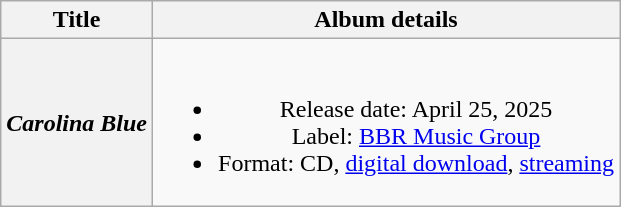<table class="wikitable plainrowheaders" style="text-align:center;">
<tr>
<th scope="col">Title</th>
<th scope="col">Album details</th>
</tr>
<tr>
<th scope="row"><em>Carolina Blue</em></th>
<td><br><ul><li>Release date: April 25, 2025</li><li>Label: <a href='#'>BBR Music Group</a></li><li>Format: CD, <a href='#'>digital download</a>, <a href='#'>streaming</a></li></ul></td>
</tr>
</table>
